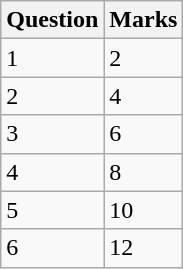<table class="wikitable">
<tr>
<th>Question</th>
<th>Marks</th>
</tr>
<tr>
<td>1</td>
<td>2</td>
</tr>
<tr>
<td>2</td>
<td>4</td>
</tr>
<tr>
<td>3</td>
<td>6</td>
</tr>
<tr>
<td>4</td>
<td>8</td>
</tr>
<tr>
<td>5</td>
<td>10</td>
</tr>
<tr>
<td>6</td>
<td>12</td>
</tr>
</table>
